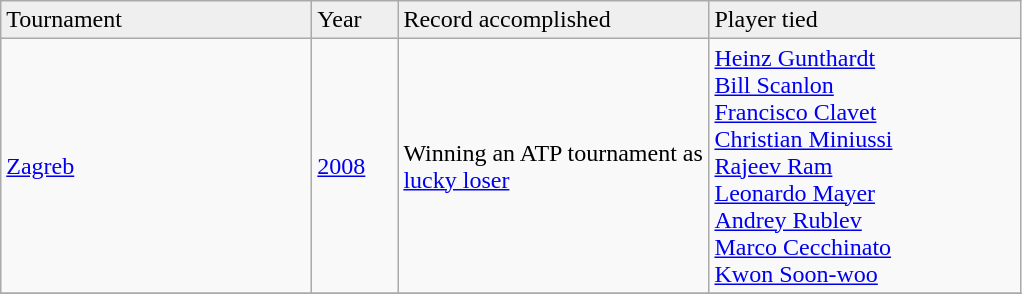<table class=wikitable>
<tr style="background:#efefef;">
<td width=200>Tournament</td>
<td width=50>Year</td>
<td width=200>Record accomplished</td>
<td width=200>Player tied</td>
</tr>
<tr>
<td><a href='#'>Zagreb</a></td>
<td><a href='#'>2008</a></td>
<td>Winning an ATP tournament as <a href='#'>lucky loser</a></td>
<td><a href='#'>Heinz Gunthardt</a><br><a href='#'>Bill Scanlon</a><br><a href='#'>Francisco Clavet</a><br><a href='#'>Christian Miniussi</a><br><a href='#'>Rajeev Ram</a><br><a href='#'>Leonardo Mayer</a><br><a href='#'>Andrey Rublev</a><br><a href='#'>Marco Cecchinato</a><br><a href='#'>Kwon Soon-woo</a></td>
</tr>
<tr>
</tr>
</table>
